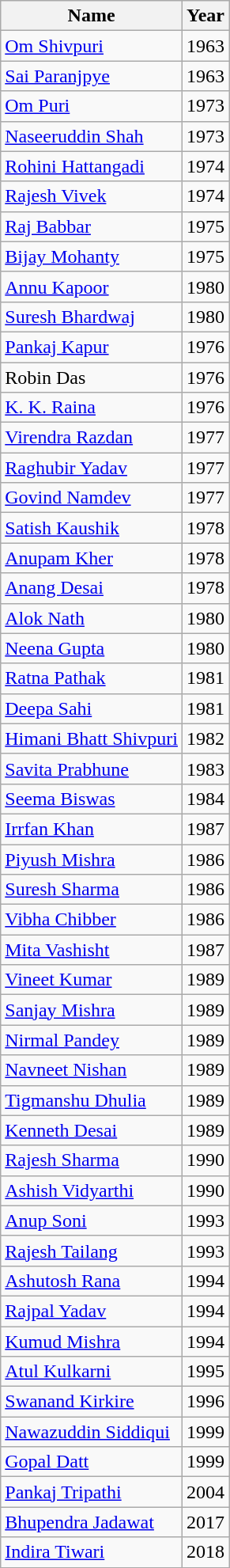<table class="wikitable mw-collapsible">
<tr>
<th>Name</th>
<th>Year</th>
</tr>
<tr>
<td><a href='#'>Om Shivpuri</a></td>
<td>1963</td>
</tr>
<tr>
<td><a href='#'>Sai Paranjpye</a></td>
<td>1963</td>
</tr>
<tr>
<td><a href='#'>Om Puri</a></td>
<td>1973</td>
</tr>
<tr>
<td><a href='#'>Naseeruddin Shah</a></td>
<td>1973</td>
</tr>
<tr>
<td><a href='#'>Rohini Hattangadi</a></td>
<td>1974</td>
</tr>
<tr>
<td><a href='#'>Rajesh Vivek</a></td>
<td>1974</td>
</tr>
<tr>
<td><a href='#'>Raj Babbar</a></td>
<td>1975</td>
</tr>
<tr>
<td><a href='#'>Bijay Mohanty</a></td>
<td>1975</td>
</tr>
<tr>
<td><a href='#'>Annu Kapoor</a></td>
<td>1980</td>
</tr>
<tr>
<td><a href='#'>Suresh Bhardwaj</a></td>
<td>1980</td>
</tr>
<tr>
<td><a href='#'>Pankaj Kapur</a></td>
<td>1976</td>
</tr>
<tr>
<td>Robin Das</td>
<td>1976</td>
</tr>
<tr>
<td><a href='#'>K. K. Raina</a></td>
<td>1976</td>
</tr>
<tr>
<td><a href='#'>Virendra Razdan</a></td>
<td>1977</td>
</tr>
<tr>
<td><a href='#'>Raghubir Yadav</a></td>
<td>1977</td>
</tr>
<tr>
<td><a href='#'>Govind Namdev</a></td>
<td>1977</td>
</tr>
<tr>
<td><a href='#'>Satish Kaushik</a></td>
<td>1978</td>
</tr>
<tr>
<td><a href='#'>Anupam Kher</a></td>
<td>1978</td>
</tr>
<tr>
<td><a href='#'>Anang Desai</a></td>
<td>1978</td>
</tr>
<tr>
<td><a href='#'>Alok Nath</a></td>
<td>1980</td>
</tr>
<tr>
<td><a href='#'>Neena Gupta</a></td>
<td>1980</td>
</tr>
<tr>
<td><a href='#'>Ratna Pathak</a></td>
<td>1981</td>
</tr>
<tr>
<td><a href='#'>Deepa Sahi</a></td>
<td>1981</td>
</tr>
<tr>
<td><a href='#'>Himani Bhatt Shivpuri</a></td>
<td>1982</td>
</tr>
<tr>
<td><a href='#'>Savita Prabhune</a></td>
<td>1983</td>
</tr>
<tr>
<td><a href='#'>Seema Biswas</a></td>
<td>1984</td>
</tr>
<tr>
<td><a href='#'>Irrfan Khan</a></td>
<td>1987</td>
</tr>
<tr>
<td><a href='#'>Piyush Mishra</a></td>
<td>1986</td>
</tr>
<tr>
<td><a href='#'>Suresh Sharma</a></td>
<td>1986</td>
</tr>
<tr>
<td><a href='#'>Vibha Chibber</a></td>
<td>1986</td>
</tr>
<tr>
<td><a href='#'>Mita Vashisht</a></td>
<td>1987</td>
</tr>
<tr>
<td><a href='#'>Vineet Kumar</a></td>
<td>1989</td>
</tr>
<tr>
<td><a href='#'>Sanjay Mishra</a></td>
<td>1989</td>
</tr>
<tr>
<td><a href='#'>Nirmal Pandey</a></td>
<td>1989</td>
</tr>
<tr>
<td><a href='#'>Navneet Nishan</a></td>
<td>1989</td>
</tr>
<tr>
<td><a href='#'>Tigmanshu Dhulia</a></td>
<td>1989</td>
</tr>
<tr>
<td><a href='#'>Kenneth Desai</a></td>
<td>1989</td>
</tr>
<tr>
<td><a href='#'>Rajesh Sharma</a></td>
<td>1990</td>
</tr>
<tr>
<td><a href='#'>Ashish Vidyarthi</a></td>
<td>1990</td>
</tr>
<tr>
<td><a href='#'>Anup Soni</a></td>
<td>1993</td>
</tr>
<tr>
<td><a href='#'>Rajesh Tailang</a></td>
<td>1993</td>
</tr>
<tr>
<td><a href='#'>Ashutosh Rana</a></td>
<td>1994</td>
</tr>
<tr>
<td><a href='#'>Rajpal Yadav</a></td>
<td>1994</td>
</tr>
<tr>
<td><a href='#'>Kumud Mishra</a></td>
<td>1994</td>
</tr>
<tr>
<td><a href='#'>Atul Kulkarni</a></td>
<td>1995</td>
</tr>
<tr>
<td><a href='#'>Swanand Kirkire</a></td>
<td>1996</td>
</tr>
<tr>
<td><a href='#'>Nawazuddin Siddiqui</a></td>
<td>1999</td>
</tr>
<tr>
<td><a href='#'>Gopal Datt</a></td>
<td>1999</td>
</tr>
<tr>
<td><a href='#'>Pankaj Tripathi</a></td>
<td>2004</td>
</tr>
<tr>
<td><a href='#'>Bhupendra Jadawat</a></td>
<td>2017</td>
</tr>
<tr>
<td><a href='#'>Indira Tiwari</a></td>
<td>2018</td>
</tr>
</table>
